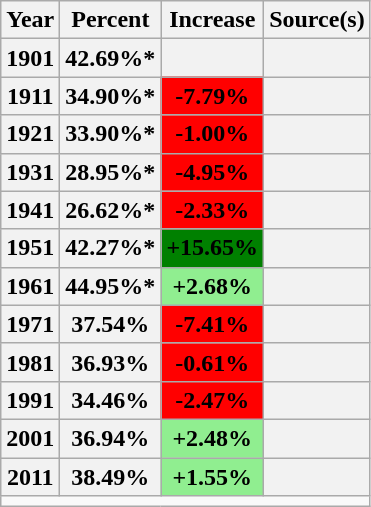<table class="wikitable">
<tr>
<th rowspan="1">Year</th>
<th rowspan="1">Percent</th>
<th rowspan="1">Increase</th>
<th rowspan="1">Source(s)</th>
</tr>
<tr>
<th>1901</th>
<th>42.69%*</th>
<th></th>
<th></th>
</tr>
<tr>
<th>1911</th>
<th>34.90%*</th>
<th style="background: red">-7.79%</th>
<th></th>
</tr>
<tr>
<th>1921</th>
<th>33.90%*</th>
<th style="background: red">-1.00%</th>
<th></th>
</tr>
<tr>
<th>1931</th>
<th>28.95%*</th>
<th style="background: red">-4.95%</th>
<th></th>
</tr>
<tr>
<th>1941</th>
<th>26.62%*</th>
<th style="background: red">-2.33%</th>
<th></th>
</tr>
<tr>
<th>1951</th>
<th>42.27%*</th>
<th style="background: green">+15.65%</th>
<th></th>
</tr>
<tr>
<th>1961</th>
<th>44.95%*</th>
<th style="background: lightgreen">+2.68%</th>
<th></th>
</tr>
<tr>
<th>1971</th>
<th>37.54%</th>
<th style="background: red">-7.41%</th>
<th></th>
</tr>
<tr>
<th>1981</th>
<th>36.93%</th>
<th style="background: red">-0.61%</th>
<th></th>
</tr>
<tr>
<th>1991</th>
<th>34.46%</th>
<th style="background: red">-2.47%</th>
<th></th>
</tr>
<tr>
<th>2001</th>
<th>36.94%</th>
<th style="background: lightgreen">+2.48%</th>
<th></th>
</tr>
<tr>
<th>2011</th>
<th>38.49%</th>
<th style="background: lightgreen">+1.55%</th>
<th></th>
</tr>
<tr class="sortbottom">
<td colspan="4"></td>
</tr>
</table>
